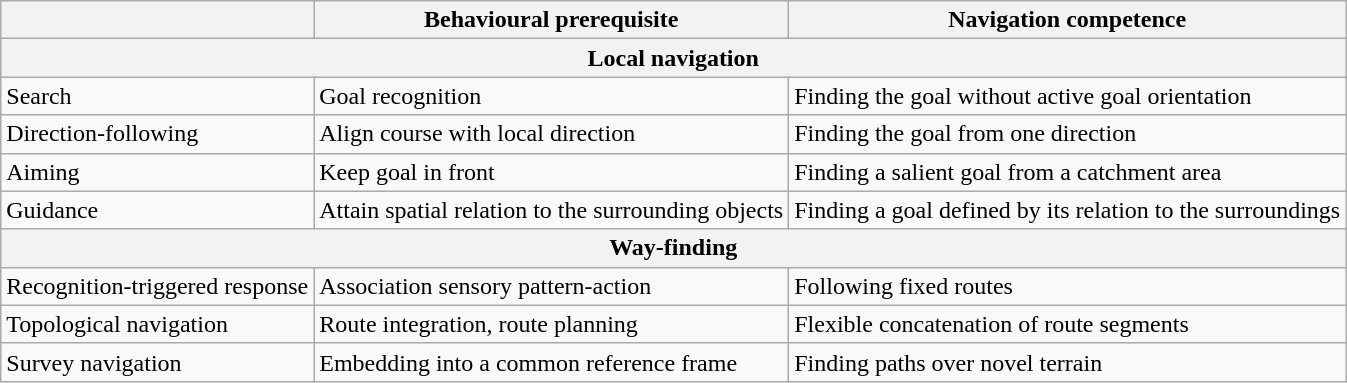<table class="wikitable">
<tr>
<th></th>
<th>Behavioural prerequisite</th>
<th>Navigation competence</th>
</tr>
<tr>
<th colspan="3">Local navigation</th>
</tr>
<tr>
<td>Search</td>
<td>Goal recognition</td>
<td>Finding the goal without active goal orientation</td>
</tr>
<tr>
<td>Direction-following</td>
<td>Align course with local direction</td>
<td>Finding the goal from one direction</td>
</tr>
<tr>
<td>Aiming</td>
<td>Keep goal in front</td>
<td>Finding a salient goal from a catchment area</td>
</tr>
<tr>
<td>Guidance</td>
<td>Attain spatial relation to the surrounding objects</td>
<td>Finding a goal defined by its relation to the surroundings</td>
</tr>
<tr>
<th colspan="3">Way-finding</th>
</tr>
<tr>
<td>Recognition-triggered response</td>
<td>Association sensory pattern-action</td>
<td>Following fixed routes</td>
</tr>
<tr>
<td>Topological navigation</td>
<td>Route integration, route planning</td>
<td>Flexible concatenation of route segments</td>
</tr>
<tr>
<td>Survey navigation</td>
<td>Embedding into a common reference frame</td>
<td>Finding paths over novel terrain</td>
</tr>
</table>
